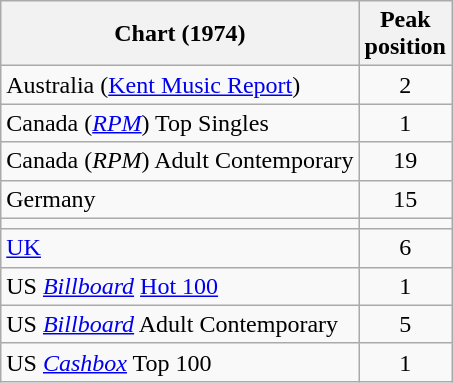<table class="wikitable sortable">
<tr>
<th align="left">Chart (1974)</th>
<th align="left">Peak<br>position</th>
</tr>
<tr>
<td align="left">Australia (<a href='#'>Kent Music Report</a>)</td>
<td style="text-align:center;">2</td>
</tr>
<tr>
<td>Canada (<a href='#'><em>RPM</em></a>) Top Singles</td>
<td style="text-align:center;">1</td>
</tr>
<tr>
<td>Canada (<em>RPM</em>) Adult Contemporary</td>
<td style="text-align:center;">19</td>
</tr>
<tr>
<td align="left">Germany</td>
<td style="text-align:center;">15</td>
</tr>
<tr>
<td></td>
</tr>
<tr>
<td align="left"><a href='#'>UK</a></td>
<td style="text-align:center;">6</td>
</tr>
<tr>
<td align="left">US <em><a href='#'>Billboard</a></em> <a href='#'>Hot 100</a></td>
<td style="text-align:center;">1</td>
</tr>
<tr>
<td align="left">US <em><a href='#'>Billboard</a></em> Adult Contemporary</td>
<td style="text-align:center;">5</td>
</tr>
<tr>
<td align="left">US <em><a href='#'>Cashbox</a></em> Top 100</td>
<td style="text-align:center;">1</td>
</tr>
</table>
